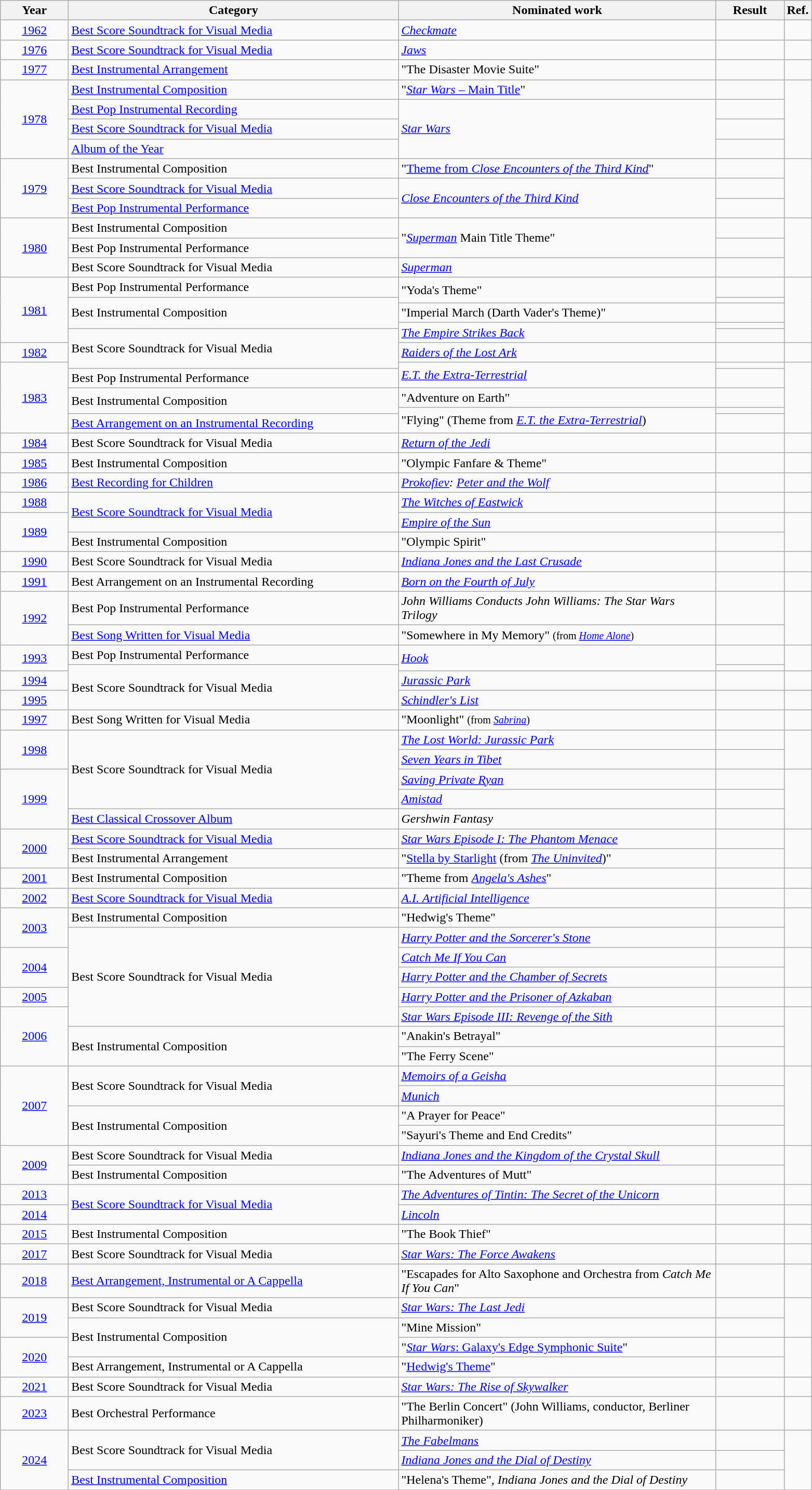<table class=wikitable>
<tr>
<th scope="col" style="width:5em;">Year</th>
<th scope="col" style="width:26em;">Category</th>
<th scope="col" style="width:25em;">Nominated work</th>
<th scope="col" style="width:5em;">Result</th>
<th>Ref.</th>
</tr>
<tr>
<td style="text-align:center;"><a href='#'>1962</a></td>
<td><a href='#'>Best Score Soundtrack for Visual Media</a></td>
<td><em><a href='#'>Checkmate</a></em></td>
<td></td>
<td></td>
</tr>
<tr>
<td style="text-align:center;"><a href='#'>1976</a></td>
<td><a href='#'>Best Score Soundtrack for Visual Media</a></td>
<td><em><a href='#'>Jaws</a></em></td>
<td></td>
<td></td>
</tr>
<tr>
<td style="text-align:center;"><a href='#'>1977</a></td>
<td><a href='#'>Best Instrumental Arrangement</a></td>
<td>"The Disaster Movie Suite"</td>
<td></td>
<td></td>
</tr>
<tr>
<td style="text-align:center;", rowspan="4"><a href='#'>1978</a></td>
<td><a href='#'>Best Instrumental Composition</a></td>
<td>"<a href='#'><em>Star Wars</em> – Main Title</a>"</td>
<td></td>
<td rowspan=4></td>
</tr>
<tr>
<td><a href='#'>Best Pop Instrumental Recording</a></td>
<td rowspan="3"><em><a href='#'>Star Wars</a></em></td>
<td></td>
</tr>
<tr>
<td><a href='#'>Best Score Soundtrack for Visual Media</a></td>
<td></td>
</tr>
<tr>
<td><a href='#'>Album of the Year</a></td>
<td></td>
</tr>
<tr>
<td style="text-align:center;", rowspan="3"><a href='#'>1979</a></td>
<td>Best Instrumental Composition</td>
<td>"<a href='#'>Theme from <em>Close Encounters of the Third Kind</em></a>"</td>
<td></td>
<td rowspan=3></td>
</tr>
<tr>
<td><a href='#'>Best Score Soundtrack for Visual Media</a></td>
<td rowspan="2"><em><a href='#'>Close Encounters of the Third Kind</a></em></td>
<td></td>
</tr>
<tr>
<td><a href='#'>Best Pop Instrumental Performance</a></td>
<td></td>
</tr>
<tr>
<td style="text-align:center;", rowspan="3"><a href='#'>1980</a></td>
<td>Best Instrumental Composition</td>
<td rowspan="2">"<em><a href='#'>Superman</a></em> Main Title Theme"</td>
<td></td>
<td rowspan=3></td>
</tr>
<tr>
<td>Best Pop Instrumental Performance</td>
<td></td>
</tr>
<tr>
<td>Best Score Soundtrack for Visual Media</td>
<td><em><a href='#'>Superman</a></em></td>
<td></td>
</tr>
<tr>
<td style="text-align:center;", rowspan="5"><a href='#'>1981</a></td>
<td>Best Pop Instrumental Performance</td>
<td rowspan="2">"Yoda's Theme"</td>
<td></td>
<td rowspan=5></td>
</tr>
<tr>
<td rowspan="3">Best Instrumental Composition</td>
<td></td>
</tr>
<tr>
<td>"Imperial March (Darth Vader's Theme)"</td>
<td></td>
</tr>
<tr>
<td rowspan="2"><em><a href='#'>The Empire Strikes Back</a></em></td>
<td></td>
</tr>
<tr>
<td rowspan="3">Best Score Soundtrack for Visual Media</td>
<td></td>
</tr>
<tr>
<td style="text-align:center;"><a href='#'>1982</a></td>
<td><em><a href='#'>Raiders of the Lost Ark</a></em></td>
<td></td>
<td></td>
</tr>
<tr>
<td style="text-align:center;", rowspan="5"><a href='#'>1983</a></td>
<td rowspan="2"><em><a href='#'>E.T. the Extra-Terrestrial</a></em></td>
<td></td>
<td rowspan=5></td>
</tr>
<tr>
<td>Best Pop Instrumental Performance</td>
<td></td>
</tr>
<tr>
<td rowspan="2">Best Instrumental Composition</td>
<td>"Adventure on Earth"</td>
<td></td>
</tr>
<tr>
<td rowspan="2">"Flying" (Theme from <em><a href='#'>E.T. the Extra-Terrestrial</a></em>)</td>
<td></td>
</tr>
<tr>
<td><a href='#'>Best Arrangement on an Instrumental Recording</a></td>
<td></td>
</tr>
<tr>
<td style="text-align:center;"><a href='#'>1984</a></td>
<td>Best Score Soundtrack for Visual Media</td>
<td><em><a href='#'>Return of the Jedi</a></em></td>
<td></td>
<td></td>
</tr>
<tr>
<td style="text-align:center;"><a href='#'>1985</a></td>
<td>Best Instrumental Composition</td>
<td>"Olympic Fanfare & Theme"</td>
<td></td>
<td></td>
</tr>
<tr>
<td style="text-align:center;"><a href='#'>1986</a></td>
<td><a href='#'>Best Recording for Children</a></td>
<td><em><a href='#'>Prokofiev</a>: <a href='#'>Peter and the Wolf</a></em></td>
<td></td>
<td></td>
</tr>
<tr>
<td style="text-align:center;"><a href='#'>1988</a></td>
<td rowspan="2"><a href='#'>Best Score Soundtrack for Visual Media</a></td>
<td><em><a href='#'>The Witches of Eastwick</a></em></td>
<td></td>
<td></td>
</tr>
<tr>
<td style="text-align:center;", rowspan="2"><a href='#'>1989</a></td>
<td><em><a href='#'>Empire of the Sun</a></em></td>
<td></td>
<td rowspan=2></td>
</tr>
<tr>
<td>Best Instrumental Composition</td>
<td>"Olympic Spirit"</td>
<td></td>
</tr>
<tr>
<td style="text-align:center;"><a href='#'>1990</a></td>
<td>Best Score Soundtrack for Visual Media</td>
<td><em><a href='#'>Indiana Jones and the Last Crusade</a></em></td>
<td></td>
<td></td>
</tr>
<tr>
<td style="text-align:center;"><a href='#'>1991</a></td>
<td>Best Arrangement on an Instrumental Recording</td>
<td><em><a href='#'>Born on the Fourth of July</a></em></td>
<td></td>
<td></td>
</tr>
<tr>
<td style="text-align:center;", rowspan="2"><a href='#'>1992</a></td>
<td>Best Pop Instrumental Performance</td>
<td><em>John Williams Conducts John Williams: The Star Wars Trilogy</em></td>
<td></td>
<td rowspan=2></td>
</tr>
<tr>
<td><a href='#'>Best Song Written for Visual Media</a></td>
<td>"Somewhere in My Memory" <small>(from <em><a href='#'>Home Alone</a></em>)</small></td>
<td></td>
</tr>
<tr>
<td style="text-align:center;", rowspan="2"><a href='#'>1993</a></td>
<td>Best Pop Instrumental Performance</td>
<td rowspan="2"><em><a href='#'>Hook</a></em></td>
<td></td>
<td rowspan=2></td>
</tr>
<tr>
<td rowspan="3">Best Score Soundtrack for Visual Media</td>
<td></td>
</tr>
<tr>
<td style="text-align:center;"><a href='#'>1994</a></td>
<td><em><a href='#'>Jurassic Park</a></em></td>
<td></td>
<td></td>
</tr>
<tr>
<td style="text-align:center;"><a href='#'>1995</a></td>
<td><em><a href='#'>Schindler's List</a></em></td>
<td></td>
<td></td>
</tr>
<tr>
<td style="text-align:center;"><a href='#'>1997</a></td>
<td>Best Song Written for Visual Media</td>
<td>"Moonlight" <small>(from <em><a href='#'>Sabrina</a></em>)</small></td>
<td></td>
<td></td>
</tr>
<tr>
<td style="text-align:center;", rowspan="2"><a href='#'>1998</a></td>
<td rowspan="4">Best Score Soundtrack for Visual Media</td>
<td><em><a href='#'>The Lost World: Jurassic Park</a></em></td>
<td></td>
<td rowspan=2></td>
</tr>
<tr>
<td><em><a href='#'>Seven Years in Tibet</a></em></td>
<td></td>
</tr>
<tr>
<td style="text-align:center;", rowspan="3"><a href='#'>1999</a></td>
<td><em><a href='#'>Saving Private Ryan</a></em></td>
<td></td>
<td rowspan=3></td>
</tr>
<tr>
<td><em><a href='#'>Amistad</a></em></td>
<td></td>
</tr>
<tr>
<td><a href='#'>Best Classical Crossover Album</a></td>
<td><em>Gershwin Fantasy</em></td>
<td></td>
</tr>
<tr>
<td style="text-align:center;", rowspan="2"><a href='#'>2000</a></td>
<td><a href='#'>Best Score Soundtrack for Visual Media</a></td>
<td><em><a href='#'>Star Wars Episode I: The Phantom Menace</a></em></td>
<td></td>
<td rowspan=2></td>
</tr>
<tr>
<td>Best Instrumental Arrangement</td>
<td>"<a href='#'>Stella by Starlight</a> (from <em><a href='#'>The Uninvited</a></em>)"</td>
<td></td>
</tr>
<tr>
<td style="text-align:center;"><a href='#'>2001</a></td>
<td>Best Instrumental Composition</td>
<td>"Theme from <em><a href='#'>Angela's Ashes</a></em>"</td>
<td></td>
<td></td>
</tr>
<tr>
<td style="text-align:center;"><a href='#'>2002</a></td>
<td><a href='#'>Best Score Soundtrack for Visual Media</a></td>
<td><em><a href='#'>A.I. Artificial Intelligence</a></em></td>
<td></td>
<td></td>
</tr>
<tr>
<td style="text-align:center;", rowspan="2"><a href='#'>2003</a></td>
<td>Best Instrumental Composition</td>
<td>"Hedwig's Theme"</td>
<td></td>
<td rowspan=2></td>
</tr>
<tr>
<td rowspan="5">Best Score Soundtrack for Visual Media</td>
<td><em><a href='#'>Harry Potter and the Sorcerer's Stone</a></em></td>
<td></td>
</tr>
<tr>
<td style="text-align:center;", rowspan="2"><a href='#'>2004</a></td>
<td><em><a href='#'>Catch Me If You Can</a></em></td>
<td></td>
<td rowspan=2></td>
</tr>
<tr>
<td><em><a href='#'>Harry Potter and the Chamber of Secrets</a></em></td>
<td></td>
</tr>
<tr>
<td style="text-align:center;"><a href='#'>2005</a></td>
<td><em><a href='#'>Harry Potter and the Prisoner of Azkaban</a></em></td>
<td></td>
<td></td>
</tr>
<tr>
<td style="text-align:center;", rowspan="3"><a href='#'>2006</a></td>
<td><em><a href='#'>Star Wars Episode III: Revenge of the Sith</a></em></td>
<td></td>
<td rowspan=3></td>
</tr>
<tr>
<td rowspan="2">Best Instrumental Composition</td>
<td>"Anakin's Betrayal"</td>
<td></td>
</tr>
<tr>
<td>"The Ferry Scene"</td>
<td></td>
</tr>
<tr>
<td style="text-align:center;", rowspan="4"><a href='#'>2007</a></td>
<td rowspan="2">Best Score Soundtrack for Visual Media</td>
<td><em><a href='#'>Memoirs of a Geisha</a></em></td>
<td></td>
<td rowspan=4></td>
</tr>
<tr>
<td><em><a href='#'>Munich</a></em></td>
<td></td>
</tr>
<tr>
<td rowspan="2">Best Instrumental Composition</td>
<td>"A Prayer for Peace"</td>
<td></td>
</tr>
<tr>
<td>"Sayuri's Theme and End Credits"</td>
<td></td>
</tr>
<tr>
<td style="text-align:center;", rowspan="2"><a href='#'>2009</a></td>
<td>Best Score Soundtrack for Visual Media</td>
<td><em><a href='#'>Indiana Jones and the Kingdom of the Crystal Skull</a></em></td>
<td></td>
<td rowspan=2></td>
</tr>
<tr>
<td>Best Instrumental Composition</td>
<td>"The Adventures of Mutt"</td>
<td></td>
</tr>
<tr>
<td style="text-align:center;"><a href='#'>2013</a></td>
<td rowspan="2"><a href='#'>Best Score Soundtrack for Visual Media</a></td>
<td><em><a href='#'>The Adventures of Tintin: The Secret of the Unicorn</a></em></td>
<td></td>
<td></td>
</tr>
<tr>
<td style="text-align:center;"><a href='#'>2014</a></td>
<td><em><a href='#'>Lincoln</a></em></td>
<td></td>
<td></td>
</tr>
<tr>
<td style="text-align:center;"><a href='#'>2015</a></td>
<td>Best Instrumental Composition</td>
<td>"The Book Thief"</td>
<td></td>
<td></td>
</tr>
<tr>
<td style="text-align:center;"><a href='#'>2017</a></td>
<td>Best Score Soundtrack for Visual Media</td>
<td><em><a href='#'>Star Wars: The Force Awakens</a></em></td>
<td></td>
<td></td>
</tr>
<tr>
<td style="text-align:center;"><a href='#'>2018</a></td>
<td><a href='#'>Best Arrangement, Instrumental or A Cappella</a></td>
<td>"Escapades for Alto Saxophone and Orchestra from <em>Catch Me If You Can</em>"</td>
<td></td>
<td></td>
</tr>
<tr>
<td style="text-align:center;", rowspan="2"><a href='#'>2019</a></td>
<td>Best Score Soundtrack for Visual Media</td>
<td><em><a href='#'>Star Wars: The Last Jedi</a></em></td>
<td></td>
<td rowspan=2></td>
</tr>
<tr>
<td rowspan="2">Best Instrumental Composition</td>
<td>"Mine Mission"</td>
<td></td>
</tr>
<tr>
<td style="text-align:center;", rowspan="2"><a href='#'>2020</a></td>
<td>"<a href='#'><em>Star Wars</em>: Galaxy's Edge Symphonic Suite</a>"</td>
<td></td>
<td rowspan=2></td>
</tr>
<tr>
<td>Best Arrangement, Instrumental or A Cappella</td>
<td>"<a href='#'>Hedwig's Theme</a>"</td>
<td></td>
</tr>
<tr>
<td style="text-align:center;"><a href='#'>2021</a></td>
<td>Best Score Soundtrack for Visual Media</td>
<td><em><a href='#'>Star Wars: The Rise of Skywalker</a></em></td>
<td></td>
<td></td>
</tr>
<tr>
<td style="text-align:center;"><a href='#'>2023</a></td>
<td>Best Orchestral Performance</td>
<td>"The Berlin Concert" (John Williams, conductor, Berliner Philharmoniker)</td>
<td></td>
<td></td>
</tr>
<tr>
<td style="text-align:center;", rowspan="3"><a href='#'>2024</a></td>
<td rowspan=2>Best Score Soundtrack for Visual Media</td>
<td><em><a href='#'>The Fabelmans</a></em></td>
<td></td>
<td rowspan=3></td>
</tr>
<tr>
<td><em><a href='#'>Indiana Jones and the Dial of Destiny</a></em></td>
<td></td>
</tr>
<tr>
<td><a href='#'>Best Instrumental Composition</a></td>
<td>"Helena's Theme", <em>Indiana Jones and the Dial of Destiny</em></td>
<td></td>
</tr>
<tr>
</tr>
</table>
